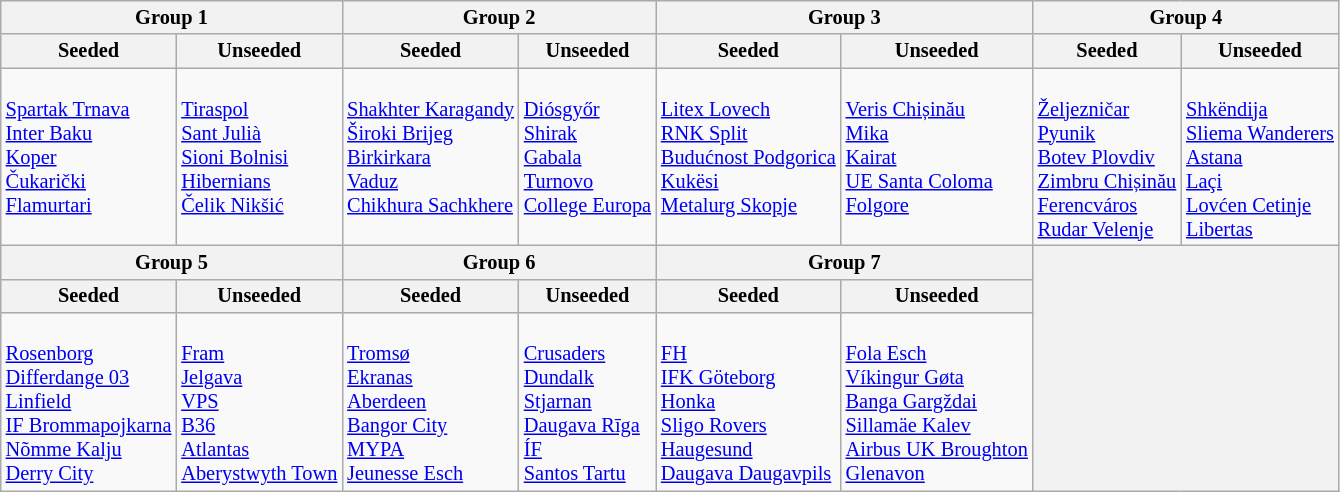<table class="wikitable" style="font-size:85%">
<tr>
<th colspan=2>Group 1</th>
<th colspan=2>Group 2</th>
<th colspan=2>Group 3</th>
<th colspan=2>Group 4</th>
</tr>
<tr>
<th>Seeded</th>
<th>Unseeded</th>
<th>Seeded</th>
<th>Unseeded</th>
<th>Seeded</th>
<th>Unseeded</th>
<th>Seeded</th>
<th>Unseeded</th>
</tr>
<tr>
<td valign=top><br> <a href='#'>Spartak Trnava</a> <br>
 <a href='#'>Inter Baku</a> <br>
 <a href='#'>Koper</a> <br>
 <a href='#'>Čukarički</a> <br>
 <a href='#'>Flamurtari</a> </td>
<td valign=top><br> <a href='#'>Tiraspol</a> <br>
 <a href='#'>Sant Julià</a> <br>
 <a href='#'>Sioni Bolnisi</a> <br>
 <a href='#'>Hibernians</a> <br>
 <a href='#'>Čelik Nikšić</a> </td>
<td valign=top><br> <a href='#'>Shakhter Karagandy</a> <br>
 <a href='#'>Široki Brijeg</a> <br>
 <a href='#'>Birkirkara</a> <br>
 <a href='#'>Vaduz</a> <br>
 <a href='#'>Chikhura Sachkhere</a> </td>
<td valign=top><br> <a href='#'>Diósgyőr</a> <br>
 <a href='#'>Shirak</a> <br>
 <a href='#'>Gabala</a> <br>
 <a href='#'>Turnovo</a> <br>
 <a href='#'>College Europa</a> </td>
<td valign=top><br> <a href='#'>Litex Lovech</a> <br>
 <a href='#'>RNK Split</a> <br>
 <a href='#'>Budućnost Podgorica</a> <br>
 <a href='#'>Kukësi</a> <br>
 <a href='#'>Metalurg Skopje</a> </td>
<td valign=top><br> <a href='#'>Veris Chișinău</a> <br>
 <a href='#'>Mika</a> <br>
 <a href='#'>Kairat</a> <br>
 <a href='#'>UE Santa Coloma</a> <br>
 <a href='#'>Folgore</a> </td>
<td valign=top><br> <a href='#'>Željezničar</a> <br>
 <a href='#'>Pyunik</a> <br>
 <a href='#'>Botev Plovdiv</a> <br>
 <a href='#'>Zimbru Chișinău</a> <br>
 <a href='#'>Ferencváros</a> <br>
 <a href='#'>Rudar Velenje</a> </td>
<td valign=top><br> <a href='#'>Shkëndija</a> <br>
 <a href='#'>Sliema Wanderers</a> <br>
 <a href='#'>Astana</a> <br>
 <a href='#'>Laçi</a> <br>
 <a href='#'>Lovćen Cetinje</a> <br>
 <a href='#'>Libertas</a> </td>
</tr>
<tr>
<th colspan=2>Group 5</th>
<th colspan=2>Group 6</th>
<th colspan=2>Group 7</th>
<th rowspan=3 colspan=2></th>
</tr>
<tr>
<th>Seeded</th>
<th>Unseeded</th>
<th>Seeded</th>
<th>Unseeded</th>
<th>Seeded</th>
<th>Unseeded</th>
</tr>
<tr>
<td valign=top><br> <a href='#'>Rosenborg</a> <br>
 <a href='#'>Differdange 03</a> <br>
 <a href='#'>Linfield</a> <br>
 <a href='#'>IF Brommapojkarna</a> <br>
 <a href='#'>Nõmme Kalju</a> <br>
 <a href='#'>Derry City</a> </td>
<td valign=top><br> <a href='#'>Fram</a> <br>
 <a href='#'>Jelgava</a> <br>
 <a href='#'>VPS</a> <br>
 <a href='#'>B36</a> <br>
 <a href='#'>Atlantas</a> <br>
 <a href='#'>Aberystwyth Town</a> </td>
<td valign=top><br> <a href='#'>Tromsø</a> <br>
 <a href='#'>Ekranas</a> <br>
 <a href='#'>Aberdeen</a> <br>
 <a href='#'>Bangor City</a> <br>
 <a href='#'>MYPA</a> <br>
 <a href='#'>Jeunesse Esch</a> </td>
<td valign=top><br> <a href='#'>Crusaders</a> <br>
 <a href='#'>Dundalk</a> <br>
 <a href='#'>Stjarnan</a> <br>
 <a href='#'>Daugava Rīga</a> <br>
 <a href='#'>ÍF</a> <br>
 <a href='#'>Santos Tartu</a> </td>
<td valign=top><br> <a href='#'>FH</a> <br>
 <a href='#'>IFK Göteborg</a> <br>
 <a href='#'>Honka</a> <br>
 <a href='#'>Sligo Rovers</a> <br>
 <a href='#'>Haugesund</a> <br>
 <a href='#'>Daugava Daugavpils</a> </td>
<td valign=top><br> <a href='#'>Fola Esch</a> <br>
 <a href='#'>Víkingur Gøta</a> <br>
 <a href='#'>Banga Gargždai</a> <br>
 <a href='#'>Sillamäe Kalev</a> <br>
 <a href='#'>Airbus UK Broughton</a> <br>
 <a href='#'>Glenavon</a> </td>
</tr>
</table>
